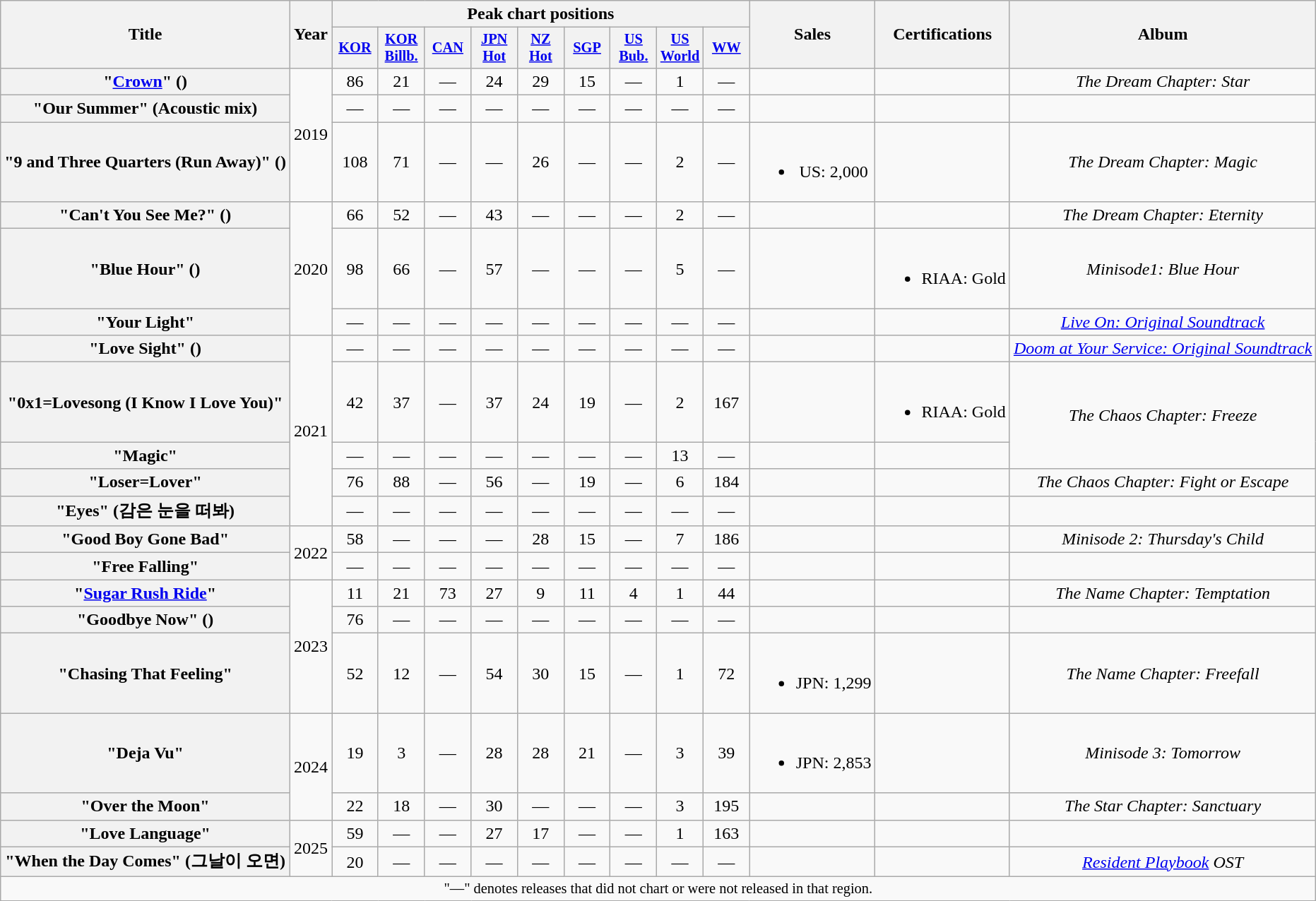<table class="wikitable plainrowheaders" style="text-align:center">
<tr>
<th scope="col" rowspan="2">Title</th>
<th scope="col" rowspan="2">Year</th>
<th colspan="9" scope="col">Peak chart positions</th>
<th scope="col" rowspan="2">Sales</th>
<th scope="col" rowspan="2">Certifications</th>
<th scope="col" rowspan="2">Album</th>
</tr>
<tr>
<th scope="col" style="width:2.75em;font-size:85%"><a href='#'>KOR</a><br></th>
<th scope="col" style="width:2.75em;font-size:85%"><a href='#'>KOR<br>Billb.</a><br></th>
<th scope="col" style="width:2.75em;font-size:85%"><a href='#'>CAN</a><br></th>
<th scope="col" style="width:2.75em;font-size:85%"><a href='#'>JPN<br>Hot</a><br></th>
<th scope="col" style="width:2.75em;font-size:85%"><a href='#'>NZ Hot</a><br></th>
<th scope="col" style="width:2.75em;font-size:85%"><a href='#'>SGP</a><br></th>
<th scope="col" style="width:2.75em;font-size:85%"><a href='#'>US<br>Bub.</a><br></th>
<th scope="col" style="width:2.75em;font-size:85%"><a href='#'>US<br>World</a><br></th>
<th scope="col" style="width:2.75em;font-size:85%"><a href='#'>WW</a><br></th>
</tr>
<tr>
<th scope="row">"<a href='#'>Crown</a>" ()</th>
<td rowspan="3">2019</td>
<td>86</td>
<td>21</td>
<td>—</td>
<td>24</td>
<td>29</td>
<td>15</td>
<td>—</td>
<td>1</td>
<td>—</td>
<td></td>
<td></td>
<td><em>The Dream Chapter: Star</em></td>
</tr>
<tr>
<th scope="row">"Our Summer" (Acoustic mix)</th>
<td>—</td>
<td>—</td>
<td>—</td>
<td>—</td>
<td>—</td>
<td>—</td>
<td>—</td>
<td>—</td>
<td>—</td>
<td></td>
<td></td>
<td></td>
</tr>
<tr>
<th scope="row">"9 and Three Quarters (Run Away)" ()</th>
<td>108</td>
<td>71</td>
<td>—</td>
<td>—</td>
<td>26</td>
<td>—</td>
<td>—</td>
<td>2</td>
<td>—</td>
<td><br><ul><li>US: 2,000</li></ul></td>
<td></td>
<td><em>The Dream Chapter: Magic</em></td>
</tr>
<tr>
<th scope="row">"Can't You See Me?" ()</th>
<td rowspan="3">2020</td>
<td>66</td>
<td>52</td>
<td>—</td>
<td>43</td>
<td>—</td>
<td>—</td>
<td>—</td>
<td>2</td>
<td>—</td>
<td></td>
<td></td>
<td><em>The Dream Chapter: Eternity</em></td>
</tr>
<tr>
<th scope="row">"Blue Hour" ()</th>
<td>98</td>
<td>66</td>
<td>—</td>
<td>57</td>
<td>—</td>
<td>—</td>
<td>—</td>
<td>5</td>
<td>—</td>
<td></td>
<td><br><ul><li>RIAA: Gold</li></ul></td>
<td><em>Minisode1: Blue Hour</em></td>
</tr>
<tr>
<th scope="row">"Your Light"</th>
<td>—</td>
<td>—</td>
<td>—</td>
<td>—</td>
<td>—</td>
<td>—</td>
<td>—</td>
<td>—</td>
<td>—</td>
<td></td>
<td></td>
<td><em><a href='#'>Live On: Original Soundtrack</a></em></td>
</tr>
<tr>
<th scope="row">"Love Sight" ()</th>
<td rowspan="5">2021</td>
<td>—</td>
<td>—</td>
<td>—</td>
<td>—</td>
<td>—</td>
<td>—</td>
<td>—</td>
<td>—</td>
<td>—</td>
<td></td>
<td></td>
<td><em><a href='#'>Doom at Your Service: Original Soundtrack</a></em></td>
</tr>
<tr>
<th scope="row">"0x1=Lovesong (I Know I Love You)"<br></th>
<td>42</td>
<td>37</td>
<td>—</td>
<td>37</td>
<td>24</td>
<td>19</td>
<td>—</td>
<td>2</td>
<td>167</td>
<td></td>
<td><br><ul><li>RIAA: Gold</li></ul></td>
<td rowspan="2"><em>The Chaos Chapter: Freeze</em></td>
</tr>
<tr>
<th scope="row">"Magic"</th>
<td>—</td>
<td>—</td>
<td>—</td>
<td>—</td>
<td>—</td>
<td>—</td>
<td>—</td>
<td>13</td>
<td>—</td>
<td></td>
<td></td>
</tr>
<tr>
<th scope="row">"Loser=Lover"</th>
<td>76</td>
<td>88</td>
<td>—</td>
<td>56</td>
<td>—</td>
<td>19</td>
<td>—</td>
<td>6</td>
<td>184</td>
<td></td>
<td></td>
<td><em>The Chaos Chapter: Fight or Escape</em></td>
</tr>
<tr>
<th scope="row">"Eyes" (감은 눈을 떠봐)</th>
<td>—</td>
<td>—</td>
<td>—</td>
<td>—</td>
<td>—</td>
<td>—</td>
<td>—</td>
<td>—</td>
<td>—</td>
<td></td>
<td></td>
<td></td>
</tr>
<tr>
<th scope="row">"Good Boy Gone Bad"</th>
<td rowspan="2">2022</td>
<td>58</td>
<td>—</td>
<td>—</td>
<td>—</td>
<td>28</td>
<td>15</td>
<td>—</td>
<td>7</td>
<td>186</td>
<td></td>
<td></td>
<td><em>Minisode 2: Thursday's Child</em></td>
</tr>
<tr>
<th scope="row">"Free Falling"</th>
<td>—</td>
<td>—</td>
<td>—</td>
<td>—</td>
<td>—</td>
<td>—</td>
<td>—</td>
<td>—</td>
<td>—</td>
<td></td>
<td></td>
<td></td>
</tr>
<tr>
<th scope="row">"<a href='#'>Sugar Rush Ride</a>"</th>
<td rowspan="3">2023</td>
<td>11</td>
<td>21</td>
<td>73</td>
<td>27</td>
<td>9</td>
<td>11</td>
<td>4</td>
<td>1</td>
<td>44</td>
<td></td>
<td></td>
<td><em>The Name Chapter: Temptation</em></td>
</tr>
<tr>
<th scope="row">"Goodbye Now" ()</th>
<td>76</td>
<td>—</td>
<td>—</td>
<td>—</td>
<td>—</td>
<td>—</td>
<td>—</td>
<td>—</td>
<td>—</td>
<td></td>
<td></td>
<td></td>
</tr>
<tr>
<th scope="row">"Chasing That Feeling"</th>
<td>52</td>
<td>12</td>
<td>—</td>
<td>54</td>
<td>30</td>
<td>15</td>
<td>—</td>
<td>1</td>
<td>72</td>
<td><br><ul><li>JPN: 1,299</li></ul></td>
<td></td>
<td><em>The Name Chapter: Freefall</em></td>
</tr>
<tr>
<th scope="row">"Deja Vu"</th>
<td rowspan="2">2024</td>
<td>19</td>
<td>3</td>
<td>—</td>
<td>28</td>
<td>28</td>
<td>21</td>
<td>—</td>
<td>3</td>
<td>39</td>
<td><br><ul><li>JPN: 2,853</li></ul></td>
<td></td>
<td><em>Minisode 3: Tomorrow</em></td>
</tr>
<tr>
<th scope="row">"Over the Moon"</th>
<td>22</td>
<td>18</td>
<td>—</td>
<td>30</td>
<td>—</td>
<td>—</td>
<td>—</td>
<td>3</td>
<td>195</td>
<td></td>
<td></td>
<td><em>The Star Chapter: Sanctuary</em></td>
</tr>
<tr>
<th scope="row">"Love Language"</th>
<td rowspan="2">2025</td>
<td>59</td>
<td>—</td>
<td>—</td>
<td>27</td>
<td>17</td>
<td>—</td>
<td>—</td>
<td>1</td>
<td>163</td>
<td></td>
<td></td>
<td></td>
</tr>
<tr>
<th scope="row">"When the Day Comes" (그날이 오면)</th>
<td>20</td>
<td>—</td>
<td>—</td>
<td>—</td>
<td>—</td>
<td>—</td>
<td>—</td>
<td>—</td>
<td>—</td>
<td></td>
<td></td>
<td><em><a href='#'>Resident Playbook</a> OST</em></td>
</tr>
<tr>
<td colspan="14" style="font-size:85%">"—" denotes releases that did not chart or were not released in that region.</td>
</tr>
</table>
